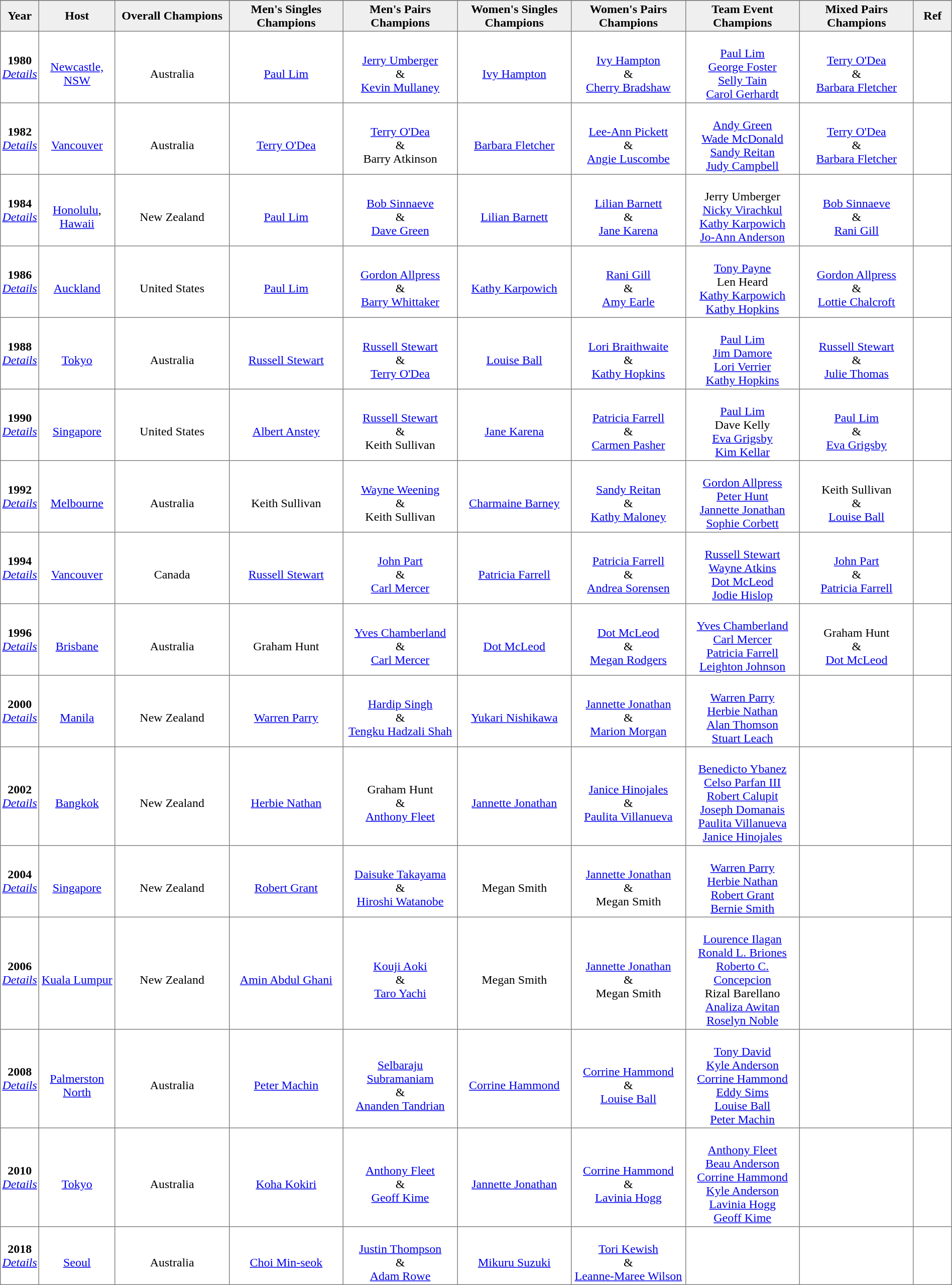<table class="toccolours" border="1" cellpadding="2" style="border-collapse: collapse; text-align: center; width: 100%; margin: 0 auto;">
<tr style= "background: #e2e2e2;">
</tr>
<tr style="background: #efefef;">
<th width=4%>Year</th>
<th width=8%>Host</th>
<th width=12%>Overall Champions</th>
<th width=12%>Men's Singles Champions</th>
<th width=12%>Men's Pairs Champions</th>
<th width=12%>Women's Singles Champions</th>
<th width=12%>Women's Pairs Champions</th>
<th width=12%>Team Event Champions</th>
<th width=12%>Mixed Pairs Champions</th>
<th width=12%>Ref</th>
</tr>
<tr>
<td><strong>1980</strong><br><em><a href='#'>Details</a></em></td>
<td><br><a href='#'>Newcastle, NSW</a></td>
<td><br>Australia</td>
<td><br><a href='#'>Paul Lim</a></td>
<td><br><a href='#'>Jerry Umberger</a><br>&<br><a href='#'>Kevin Mullaney</a></td>
<td><br><a href='#'>Ivy Hampton</a></td>
<td><br><a href='#'>Ivy Hampton</a><br>&<br><a href='#'>Cherry Bradshaw</a></td>
<td><br><a href='#'>Paul Lim</a><br><a href='#'>George Foster</a><br><a href='#'>Selly Tain</a><br><a href='#'>Carol Gerhardt</a></td>
<td><br><a href='#'>Terry O'Dea</a><br>&<br><a href='#'>Barbara Fletcher</a></td>
<td></td>
</tr>
<tr>
<td><strong>1982</strong><br><em><a href='#'>Details</a></em></td>
<td><br><a href='#'>Vancouver</a></td>
<td><br>Australia</td>
<td><br><a href='#'>Terry O'Dea</a></td>
<td><br><a href='#'>Terry O'Dea</a><br>&<br>Barry Atkinson</td>
<td><br><a href='#'>Barbara Fletcher</a></td>
<td><br><a href='#'>Lee-Ann Pickett</a><br>&<br><a href='#'>Angie Luscombe</a></td>
<td><br><a href='#'>Andy Green</a><br><a href='#'>Wade McDonald</a><br><a href='#'>Sandy Reitan</a><br><a href='#'>Judy Campbell</a></td>
<td><br><a href='#'>Terry O'Dea</a><br>&<br><a href='#'>Barbara Fletcher</a></td>
<td></td>
</tr>
<tr>
<td><strong>1984</strong><br><em><a href='#'>Details</a></em></td>
<td><br><a href='#'>Honolulu</a>, <a href='#'>Hawaii</a></td>
<td><br>New Zealand</td>
<td><br><a href='#'>Paul Lim</a></td>
<td><br><a href='#'>Bob Sinnaeve</a><br>&<br><a href='#'>Dave Green</a></td>
<td><br><a href='#'>Lilian Barnett</a></td>
<td><br><a href='#'>Lilian Barnett</a><br>&<br><a href='#'>Jane Karena</a></td>
<td><br>Jerry Umberger<br><a href='#'>Nicky Virachkul</a><br><a href='#'>Kathy Karpowich</a><br><a href='#'>Jo-Ann Anderson</a></td>
<td><br><a href='#'>Bob Sinnaeve</a><br>&<br><a href='#'>Rani Gill</a></td>
<td></td>
</tr>
<tr>
<td><strong>1986</strong><br><em><a href='#'>Details</a></em></td>
<td><br><a href='#'>Auckland</a></td>
<td><br>United States</td>
<td><br><a href='#'>Paul Lim</a></td>
<td><br><a href='#'>Gordon Allpress</a><br>&<br><a href='#'>Barry Whittaker</a></td>
<td><br><a href='#'>Kathy Karpowich</a></td>
<td><br><a href='#'>Rani Gill</a><br>&<br><a href='#'>Amy Earle</a></td>
<td><br><a href='#'>Tony Payne</a><br>Len Heard<br><a href='#'>Kathy Karpowich</a><br><a href='#'>Kathy Hopkins</a></td>
<td><br><a href='#'>Gordon Allpress</a><br>&<br><a href='#'>Lottie Chalcroft</a></td>
<td></td>
</tr>
<tr>
<td><strong>1988</strong><br><em><a href='#'>Details</a></em></td>
<td><br><a href='#'>Tokyo</a></td>
<td><br>Australia</td>
<td><br><a href='#'>Russell Stewart</a></td>
<td><br><a href='#'>Russell Stewart</a><br>&<br><a href='#'>Terry O'Dea</a></td>
<td><br><a href='#'>Louise Ball</a></td>
<td><br><a href='#'>Lori Braithwaite</a><br>&<br><a href='#'>Kathy Hopkins</a></td>
<td><br><a href='#'>Paul Lim</a><br><a href='#'>Jim Damore</a><br><a href='#'>Lori Verrier</a><br><a href='#'>Kathy Hopkins</a></td>
<td><br><a href='#'>Russell Stewart</a><br>&<br><a href='#'>Julie Thomas</a></td>
<td></td>
</tr>
<tr>
<td><strong>1990</strong><br><em><a href='#'>Details</a></em></td>
<td><br><a href='#'>Singapore</a></td>
<td><br>United States</td>
<td><br><a href='#'>Albert Anstey</a></td>
<td><br><a href='#'>Russell Stewart</a><br>&<br>Keith Sullivan</td>
<td><br><a href='#'>Jane Karena</a></td>
<td><br><a href='#'>Patricia Farrell</a><br>&<br><a href='#'>Carmen Pasher</a></td>
<td><br><a href='#'>Paul Lim</a><br>Dave Kelly<br><a href='#'>Eva Grigsby</a><br><a href='#'>Kim Kellar</a></td>
<td><br><a href='#'>Paul Lim</a><br>&<br><a href='#'>Eva Grigsby</a></td>
<td></td>
</tr>
<tr>
<td><strong>1992</strong><br><em><a href='#'>Details</a></em></td>
<td><br><a href='#'>Melbourne</a></td>
<td><br>Australia</td>
<td><br>Keith Sullivan</td>
<td><br><a href='#'>Wayne Weening</a><br>&<br>Keith Sullivan</td>
<td><br><a href='#'>Charmaine Barney</a></td>
<td><br><a href='#'>Sandy Reitan</a><br>&<br><a href='#'>Kathy Maloney</a></td>
<td><br><a href='#'>Gordon Allpress</a><br><a href='#'>Peter Hunt</a><br><a href='#'>Jannette Jonathan</a><br><a href='#'>Sophie Corbett</a></td>
<td><br>Keith Sullivan<br>&<br><a href='#'>Louise Ball</a></td>
<td></td>
</tr>
<tr>
<td><strong>1994</strong><br><em><a href='#'>Details</a></em></td>
<td><br><a href='#'>Vancouver</a></td>
<td><br>Canada</td>
<td><br><a href='#'>Russell Stewart</a></td>
<td><br><a href='#'>John Part</a><br>&<br><a href='#'>Carl Mercer</a></td>
<td><br><a href='#'>Patricia Farrell</a></td>
<td><br><a href='#'>Patricia Farrell</a><br>&<br><a href='#'>Andrea Sorensen</a></td>
<td><br><a href='#'>Russell Stewart</a><br><a href='#'>Wayne Atkins</a><br><a href='#'>Dot McLeod</a><br><a href='#'>Jodie Hislop</a></td>
<td><br><a href='#'>John Part</a><br>&<br><a href='#'>Patricia Farrell</a></td>
<td></td>
</tr>
<tr>
<td><strong>1996</strong><br><em><a href='#'>Details</a></em></td>
<td><br><a href='#'>Brisbane</a></td>
<td><br>Australia</td>
<td><br>Graham Hunt</td>
<td><br><a href='#'>Yves Chamberland</a><br>&<br><a href='#'>Carl Mercer</a></td>
<td><br><a href='#'>Dot McLeod</a></td>
<td><br><a href='#'>Dot McLeod</a><br>&<br><a href='#'>Megan Rodgers</a></td>
<td><br><a href='#'>Yves Chamberland</a><br><a href='#'>Carl Mercer</a><br><a href='#'>Patricia Farrell</a><br><a href='#'>Leighton Johnson</a></td>
<td><br>Graham Hunt<br>&<br><a href='#'>Dot McLeod</a></td>
<td></td>
</tr>
<tr>
<td><strong>2000</strong><br><em><a href='#'>Details</a></em></td>
<td><br><a href='#'>Manila</a></td>
<td><br>New Zealand</td>
<td><br><a href='#'>Warren Parry</a></td>
<td><br><a href='#'>Hardip Singh</a><br>&<br><a href='#'>Tengku Hadzali Shah</a></td>
<td><br><a href='#'>Yukari Nishikawa</a></td>
<td><br><a href='#'>Jannette Jonathan</a><br>&<br><a href='#'>Marion Morgan</a></td>
<td><br><a href='#'>Warren Parry</a><br><a href='#'>Herbie Nathan</a><br><a href='#'>Alan Thomson</a><br><a href='#'>Stuart Leach</a></td>
<td></td>
<td></td>
</tr>
<tr>
<td><strong>2002</strong><br><em><a href='#'>Details</a></em></td>
<td><br><a href='#'>Bangkok</a></td>
<td><br>New Zealand</td>
<td><br><a href='#'>Herbie Nathan</a></td>
<td><br>Graham Hunt<br>&<br><a href='#'>Anthony Fleet</a></td>
<td><br><a href='#'>Jannette Jonathan</a></td>
<td><br><a href='#'>Janice Hinojales</a><br>&<br><a href='#'>Paulita Villanueva</a></td>
<td><br><a href='#'>Benedicto Ybanez</a><br><a href='#'>Celso Parfan III</a><br><a href='#'>Robert Calupit</a><br><a href='#'>Joseph Domanais</a><br><a href='#'>Paulita Villanueva</a><br><a href='#'>Janice Hinojales</a></td>
<td></td>
<td></td>
</tr>
<tr>
<td><strong>2004</strong><br><em><a href='#'>Details</a></em></td>
<td><br><a href='#'>Singapore</a></td>
<td><br>New Zealand</td>
<td><br><a href='#'>Robert Grant</a></td>
<td><br><a href='#'>Daisuke Takayama</a><br>&<br><a href='#'>Hiroshi Watanobe</a></td>
<td><br>Megan Smith</td>
<td><br><a href='#'>Jannette Jonathan</a><br>&<br>Megan Smith</td>
<td><br><a href='#'>Warren Parry</a><br><a href='#'>Herbie Nathan</a><br><a href='#'>Robert Grant</a><br><a href='#'>Bernie Smith</a></td>
<td></td>
<td></td>
</tr>
<tr>
<td><strong>2006</strong><br><em><a href='#'>Details</a></em></td>
<td><br><a href='#'>Kuala Lumpur</a></td>
<td><br>New Zealand</td>
<td><br><a href='#'>Amin Abdul Ghani</a></td>
<td><br><a href='#'>Kouji Aoki</a><br>&<br><a href='#'>Taro Yachi</a></td>
<td><br>Megan Smith</td>
<td><br><a href='#'>Jannette Jonathan</a><br>&<br>Megan Smith</td>
<td><br><a href='#'>Lourence Ilagan</a><br><a href='#'>Ronald L. Briones</a><br><a href='#'>Roberto C. Concepcion</a><br>Rizal Barellano<br><a href='#'>Analiza Awitan</a><br><a href='#'>Roselyn Noble</a></td>
<td></td>
<td></td>
</tr>
<tr>
<td><strong>2008</strong><br><em><a href='#'>Details</a></em></td>
<td><br><a href='#'>Palmerston North</a></td>
<td><br>Australia</td>
<td><br><a href='#'>Peter Machin</a></td>
<td><br><a href='#'>Selbaraju Subramaniam</a><br>&<br><a href='#'>Ananden Tandrian</a></td>
<td><br><a href='#'>Corrine Hammond</a></td>
<td><br><a href='#'>Corrine Hammond</a><br>&<br><a href='#'>Louise Ball</a></td>
<td><br><a href='#'>Tony David</a><br><a href='#'>Kyle Anderson</a><br><a href='#'>Corrine Hammond</a><br><a href='#'>Eddy Sims</a><br><a href='#'>Louise Ball</a><br><a href='#'>Peter Machin</a></td>
<td></td>
<td></td>
</tr>
<tr>
<td><strong>2010</strong><br><em><a href='#'>Details</a></em></td>
<td><br><a href='#'>Tokyo</a></td>
<td><br>Australia</td>
<td><br><a href='#'>Koha Kokiri</a></td>
<td><br><a href='#'>Anthony Fleet</a><br>&<br><a href='#'>Geoff Kime</a></td>
<td><br><a href='#'>Jannette Jonathan</a></td>
<td><br><a href='#'>Corrine Hammond</a><br>&<br><a href='#'>Lavinia Hogg</a></td>
<td><br><a href='#'>Anthony Fleet</a><br><a href='#'>Beau Anderson</a><br><a href='#'>Corrine Hammond</a><br><a href='#'>Kyle Anderson</a><br><a href='#'>Lavinia Hogg</a><br><a href='#'>Geoff Kime</a></td>
<td></td>
<td></td>
</tr>
<tr>
<td><strong>2018</strong><br><em><a href='#'>Details</a></em></td>
<td><br><a href='#'>Seoul</a></td>
<td><br>Australia</td>
<td><br><a href='#'>Choi Min-seok</a></td>
<td><br><a href='#'>Justin Thompson</a><br>&<br><a href='#'>Adam Rowe</a></td>
<td><br><a href='#'>Mikuru Suzuki</a></td>
<td><br><a href='#'>Tori Kewish</a><br>&<br><a href='#'>Leanne-Maree Wilson</a></td>
<td></td>
<td></td>
<td></td>
</tr>
</table>
